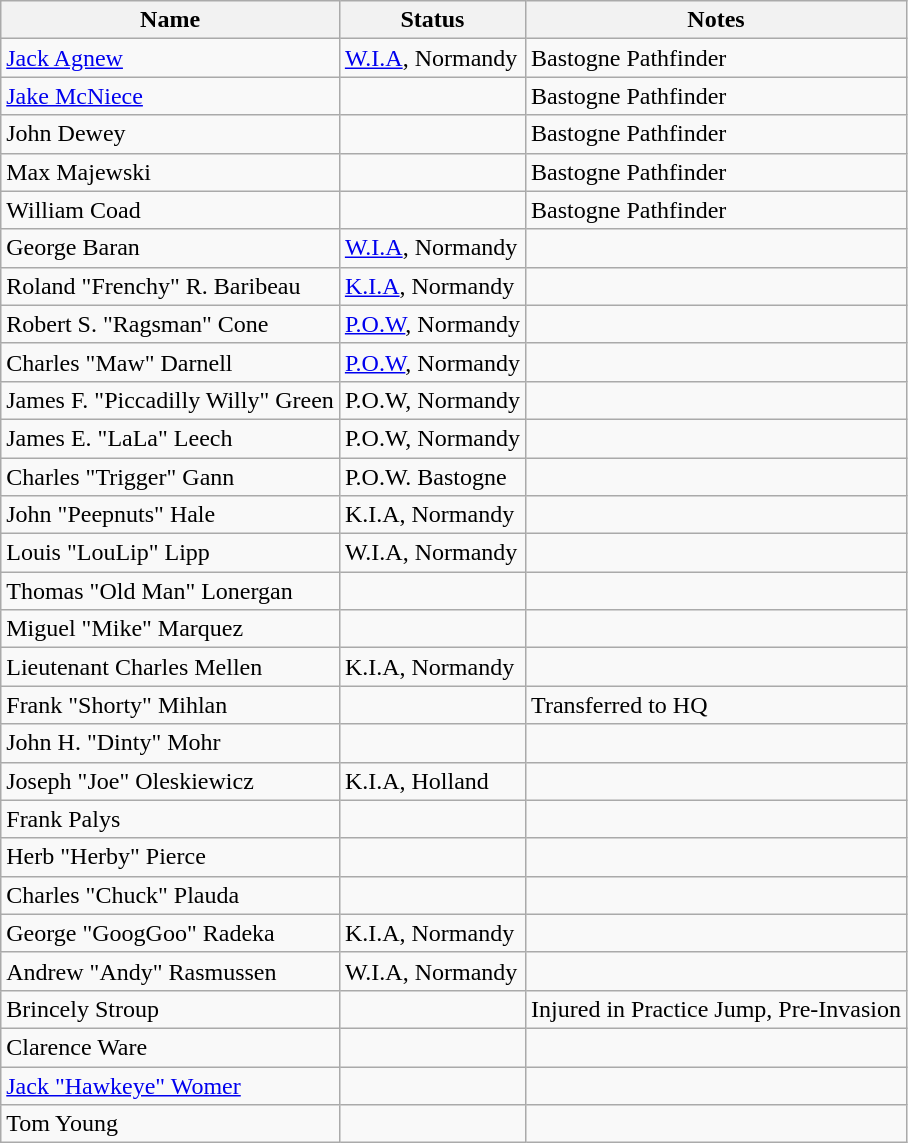<table class="wikitable">
<tr>
<th>Name</th>
<th>Status</th>
<th>Notes</th>
</tr>
<tr>
<td><a href='#'>Jack Agnew</a></td>
<td><a href='#'>W.I.A</a>, Normandy</td>
<td>Bastogne Pathfinder</td>
</tr>
<tr>
<td><a href='#'>Jake McNiece</a></td>
<td></td>
<td>Bastogne Pathfinder</td>
</tr>
<tr>
<td>John Dewey</td>
<td></td>
<td>Bastogne Pathfinder</td>
</tr>
<tr>
<td>Max Majewski</td>
<td></td>
<td>Bastogne Pathfinder</td>
</tr>
<tr>
<td>William Coad</td>
<td></td>
<td>Bastogne Pathfinder</td>
</tr>
<tr>
<td>George Baran</td>
<td><a href='#'>W.I.A</a>, Normandy</td>
<td></td>
</tr>
<tr>
<td>Roland "Frenchy" R. Baribeau</td>
<td><a href='#'>K.I.A</a>, Normandy</td>
<td></td>
</tr>
<tr>
<td>Robert S. "Ragsman" Cone</td>
<td><a href='#'>P.O.W</a>, Normandy</td>
<td></td>
</tr>
<tr>
<td>Charles "Maw" Darnell</td>
<td><a href='#'>P.O.W</a>, Normandy</td>
<td></td>
</tr>
<tr>
<td>James F. "Piccadilly Willy" Green</td>
<td>P.O.W, Normandy</td>
<td></td>
</tr>
<tr>
<td>James E. "LaLa" Leech</td>
<td>P.O.W, Normandy</td>
<td></td>
</tr>
<tr>
<td>Charles "Trigger" Gann</td>
<td>P.O.W. Bastogne</td>
<td></td>
</tr>
<tr>
<td>John "Peepnuts" Hale</td>
<td>K.I.A, Normandy</td>
<td></td>
</tr>
<tr>
<td>Louis "LouLip" Lipp</td>
<td>W.I.A, Normandy</td>
<td></td>
</tr>
<tr>
<td>Thomas "Old Man" Lonergan</td>
<td></td>
<td></td>
</tr>
<tr>
<td>Miguel "Mike" Marquez</td>
<td></td>
<td></td>
</tr>
<tr>
<td>Lieutenant Charles Mellen</td>
<td>K.I.A, Normandy</td>
<td></td>
</tr>
<tr>
<td>Frank "Shorty" Mihlan</td>
<td></td>
<td>Transferred to HQ</td>
</tr>
<tr>
<td>John H. "Dinty" Mohr</td>
<td></td>
<td></td>
</tr>
<tr>
<td>Joseph "Joe" Oleskiewicz</td>
<td>K.I.A, Holland</td>
<td></td>
</tr>
<tr>
<td>Frank Palys</td>
<td></td>
<td></td>
</tr>
<tr>
<td>Herb "Herby" Pierce</td>
<td></td>
</tr>
<tr>
<td>Charles "Chuck" Plauda</td>
<td></td>
<td></td>
</tr>
<tr>
<td>George "GoogGoo" Radeka</td>
<td>K.I.A, Normandy</td>
<td></td>
</tr>
<tr>
<td>Andrew "Andy" Rasmussen</td>
<td>W.I.A, Normandy</td>
<td></td>
</tr>
<tr>
<td>Brincely Stroup</td>
<td></td>
<td>Injured in Practice Jump, Pre-Invasion</td>
</tr>
<tr>
<td>Clarence Ware</td>
<td></td>
<td></td>
</tr>
<tr>
<td><a href='#'>Jack "Hawkeye" Womer</a></td>
<td></td>
<td></td>
</tr>
<tr>
<td>Tom Young</td>
<td></td>
<td></td>
</tr>
</table>
